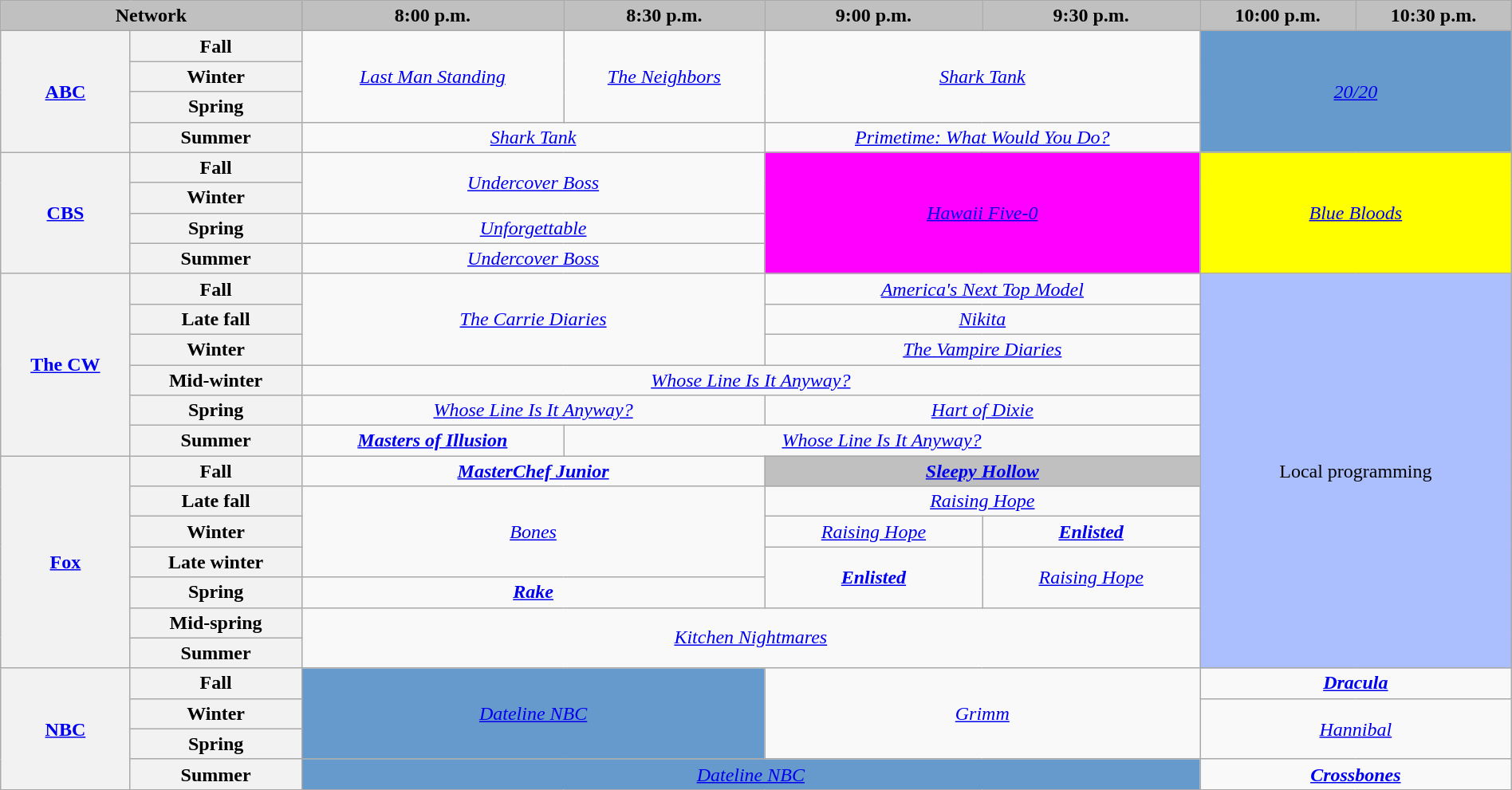<table class="wikitable" style="width:100%;margin-right:0;text-align:center">
<tr>
<th colspan="2" style="background-color:#C0C0C0;text-align:center">Network</th>
<th style="background-color:#C0C0C0;text-align:center">8:00 p.m.</th>
<th style="background-color:#C0C0C0;text-align:center">8:30 p.m.</th>
<th style="background-color:#C0C0C0;text-align:center">9:00 p.m.</th>
<th style="background-color:#C0C0C0;text-align:center">9:30 p.m.</th>
<th style="background-color:#C0C0C0;text-align:center">10:00 p.m.</th>
<th style="background-color:#C0C0C0;text-align:center">10:30 p.m.</th>
</tr>
<tr>
<th rowspan="4"><a href='#'>ABC</a></th>
<th>Fall</th>
<td rowspan="3"><em><a href='#'>Last Man Standing</a></em></td>
<td rowspan="3"><em><a href='#'>The Neighbors</a></em></td>
<td rowspan="3" colspan="2"><em><a href='#'>Shark Tank</a></em></td>
<td style="background:#6699CC;" rowspan="4" colspan="2"><em><a href='#'>20/20</a></em></td>
</tr>
<tr>
<th>Winter</th>
</tr>
<tr>
<th>Spring</th>
</tr>
<tr>
<th>Summer</th>
<td colspan="2"><em><a href='#'>Shark Tank</a></em></td>
<td colspan="2"><em><a href='#'>Primetime: What Would You Do?</a></em></td>
</tr>
<tr>
<th rowspan="4"><a href='#'>CBS</a></th>
<th>Fall</th>
<td rowspan="2" colspan="2"><em><a href='#'>Undercover Boss</a></em></td>
<td style="background:#FF00FF;" rowspan="4" colspan="2"><em><a href='#'>Hawaii Five-0</a></em> </td>
<td style="background:#FFFF00;" rowspan="4" colspan="2"><em><a href='#'>Blue Bloods</a></em> </td>
</tr>
<tr>
<th>Winter</th>
</tr>
<tr>
<th>Spring</th>
<td colspan="2"><em><a href='#'>Unforgettable</a></em></td>
</tr>
<tr>
<th>Summer</th>
<td colspan="2"><em><a href='#'>Undercover Boss</a></em></td>
</tr>
<tr>
<th rowspan="6"><a href='#'>The CW</a></th>
<th>Fall</th>
<td colspan="2" rowspan="3"><em><a href='#'>The Carrie Diaries</a></em></td>
<td colspan="2"><em><a href='#'>America's Next Top Model</a></em></td>
<td style="background:#abbfff;" colspan="2" rowspan="13">Local programming</td>
</tr>
<tr>
<th>Late fall</th>
<td colspan="2"><em><a href='#'>Nikita</a></em></td>
</tr>
<tr>
<th>Winter</th>
<td colspan="2"><em><a href='#'>The Vampire Diaries</a></em></td>
</tr>
<tr>
<th>Mid-winter</th>
<td colspan="4"><em><a href='#'>Whose Line Is It Anyway?</a></em></td>
</tr>
<tr>
<th>Spring</th>
<td colspan="2"><em><a href='#'>Whose Line Is It Anyway?</a></em></td>
<td colspan="2"><em><a href='#'>Hart of Dixie</a></em></td>
</tr>
<tr>
<th>Summer</th>
<td><strong><em><a href='#'>Masters of Illusion</a></em></strong></td>
<td colspan="3"><em><a href='#'>Whose Line Is It Anyway?</a></em></td>
</tr>
<tr>
<th rowspan="7"><a href='#'>Fox</a></th>
<th>Fall</th>
<td colspan="2"><strong><em><a href='#'>MasterChef Junior</a></em></strong></td>
<td colspan="2" style="background:#C0C0C0;"><strong><em><a href='#'>Sleepy Hollow</a></em></strong> </td>
</tr>
<tr>
<th>Late fall</th>
<td rowspan="3" colspan="2"><em><a href='#'>Bones</a></em></td>
<td colspan="2"><em><a href='#'>Raising Hope</a></em></td>
</tr>
<tr>
<th>Winter</th>
<td><em><a href='#'>Raising Hope</a></em></td>
<td><strong><em><a href='#'>Enlisted</a></em></strong></td>
</tr>
<tr>
<th>Late winter</th>
<td rowspan="2"><strong><em><a href='#'>Enlisted</a></em></strong></td>
<td rowspan="2"><em><a href='#'>Raising Hope</a></em></td>
</tr>
<tr>
<th>Spring</th>
<td colspan="2"><strong><em><a href='#'>Rake</a></em></strong></td>
</tr>
<tr>
<th>Mid-spring</th>
<td rowspan="2" colspan="4"><em><a href='#'>Kitchen Nightmares</a></em></td>
</tr>
<tr>
<th>Summer</th>
</tr>
<tr>
<th rowspan="4"><a href='#'>NBC</a></th>
<th>Fall</th>
<td colspan="2" rowspan="3" style="background:#6699CC;"><em><a href='#'>Dateline NBC</a></em></td>
<td colspan="2" rowspan="3"><em><a href='#'>Grimm</a></em></td>
<td colspan="2"><strong><em><a href='#'>Dracula</a></em></strong></td>
</tr>
<tr>
<th>Winter</th>
<td colspan="2" rowspan="2"><em><a href='#'>Hannibal</a></em></td>
</tr>
<tr>
<th>Spring</th>
</tr>
<tr>
<th>Summer</th>
<td style="background-color:#6699CC;" rowspan="2" colspan="4"><em><a href='#'>Dateline NBC</a></em></td>
<td colspan="4"><strong><em><a href='#'>Crossbones</a></em></strong></td>
</tr>
</table>
